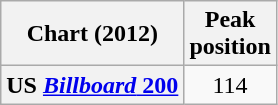<table class="wikitable plainrowheaders">
<tr>
<th>Chart (2012)</th>
<th>Peak<br>position</th>
</tr>
<tr>
<th scope="row">US <a href='#'><em>Billboard</em> 200</a></th>
<td align="center">114</td>
</tr>
</table>
